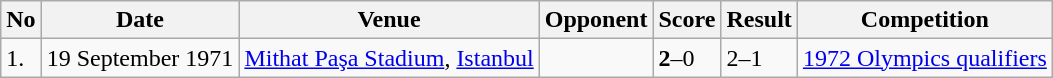<table class="wikitable" style="font-size:100%;">
<tr>
<th>No</th>
<th>Date</th>
<th>Venue</th>
<th>Opponent</th>
<th>Score</th>
<th>Result</th>
<th>Competition</th>
</tr>
<tr>
<td>1.</td>
<td>19 September 1971</td>
<td><a href='#'>Mithat Paşa Stadium</a>, <a href='#'>Istanbul</a></td>
<td></td>
<td><strong>2</strong>–0</td>
<td>2–1</td>
<td><a href='#'>1972 Olympics qualifiers</a></td>
</tr>
</table>
